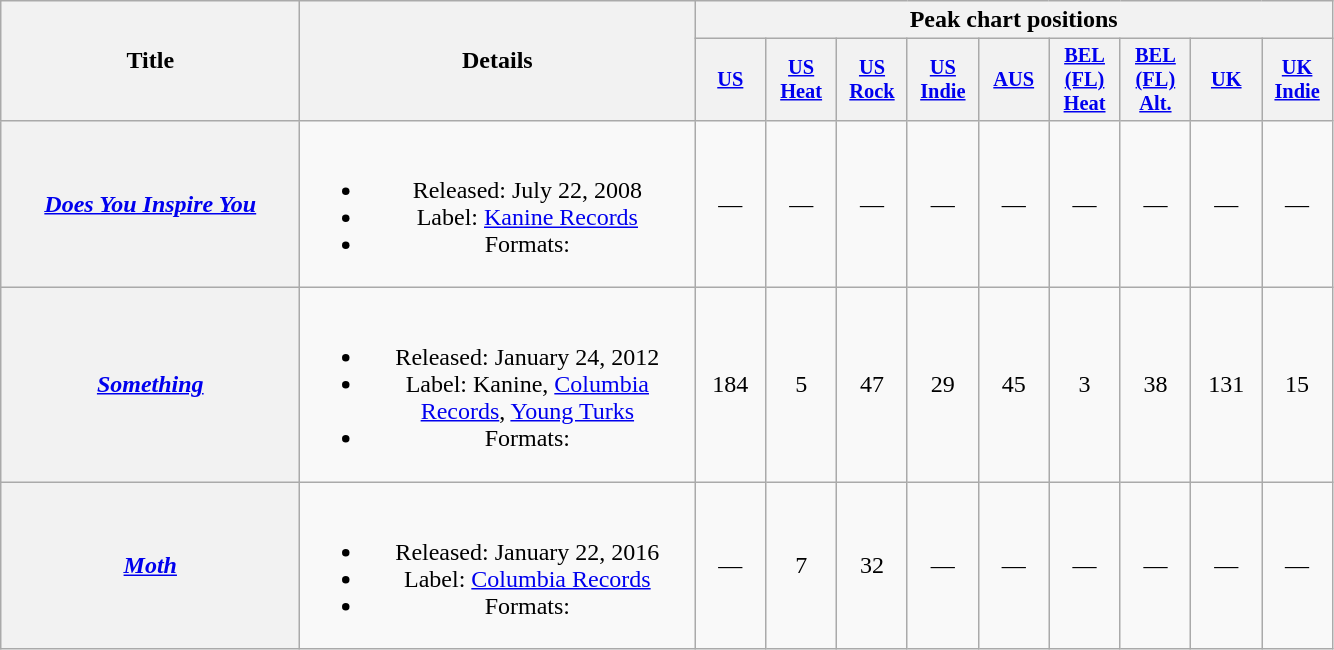<table class="wikitable plainrowheaders" style="text-align:center;" border="1">
<tr>
<th scope="col" rowspan="2" style="width:12em;">Title</th>
<th scope="col" rowspan="2" style="width:16em;">Details</th>
<th scope="col" colspan="9">Peak chart positions</th>
</tr>
<tr>
<th scope="col" style="width:3em;font-size:85%;"><a href='#'>US</a><br></th>
<th scope="col" style="width:3em;font-size:85%;"><a href='#'>US<br>Heat</a><br></th>
<th scope="col" style="width:3em;font-size:85%;"><a href='#'>US<br>Rock</a><br></th>
<th scope="col" style="width:3em;font-size:85%;"><a href='#'>US<br>Indie</a><br></th>
<th scope="col" style="width:3em;font-size:85%;"><a href='#'>AUS</a><br></th>
<th scope="col" style="width:3em;font-size:85%;"><a href='#'>BEL<br>(FL)<br>Heat</a><br></th>
<th scope="col" style="width:3em;font-size:85%;"><a href='#'>BEL<br>(FL)<br>Alt.</a><br></th>
<th scope="col" style="width:3em;font-size:85%;"><a href='#'>UK</a><br></th>
<th scope="col" style="width:3em;font-size:85%;"><a href='#'>UK<br>Indie</a><br></th>
</tr>
<tr>
<th scope="row"><em><a href='#'>Does You Inspire You</a></em></th>
<td><br><ul><li>Released: July 22, 2008</li><li>Label: <a href='#'>Kanine Records</a></li><li>Formats:</li></ul></td>
<td>—</td>
<td>—</td>
<td>—</td>
<td>—</td>
<td>—</td>
<td>—</td>
<td>—</td>
<td>—</td>
<td>—</td>
</tr>
<tr>
<th scope="row"><em><a href='#'>Something</a></em></th>
<td><br><ul><li>Released: January 24, 2012</li><li>Label: Kanine, <a href='#'>Columbia Records</a>, <a href='#'>Young Turks</a></li><li>Formats:</li></ul></td>
<td>184</td>
<td>5</td>
<td>47</td>
<td>29</td>
<td>45</td>
<td>3</td>
<td>38</td>
<td>131</td>
<td>15</td>
</tr>
<tr>
<th scope="row"><em><a href='#'>Moth</a></em></th>
<td><br><ul><li>Released: January 22, 2016</li><li>Label: <a href='#'>Columbia Records</a></li><li>Formats:</li></ul></td>
<td>—</td>
<td>7</td>
<td>32</td>
<td>—</td>
<td>—</td>
<td>—</td>
<td>—</td>
<td>—</td>
<td>—</td>
</tr>
</table>
